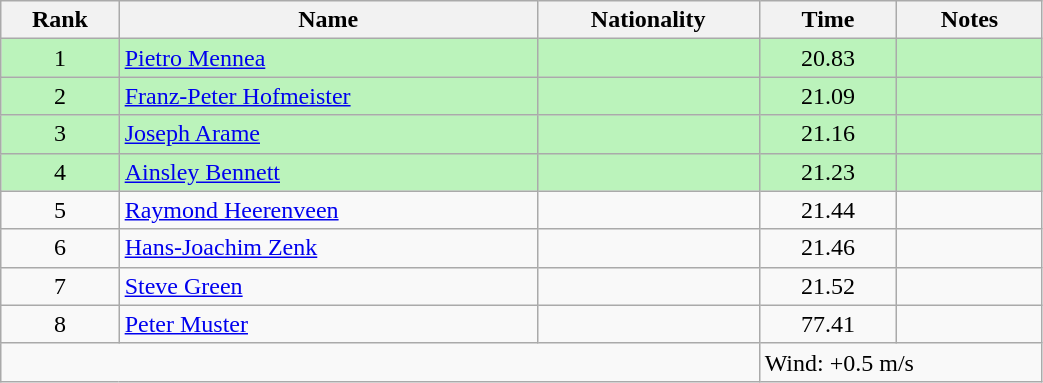<table class="wikitable sortable" style="text-align:center;width: 55%">
<tr>
<th>Rank</th>
<th>Name</th>
<th>Nationality</th>
<th>Time</th>
<th>Notes</th>
</tr>
<tr bgcolor=bbf3bb>
<td>1</td>
<td align=left><a href='#'>Pietro Mennea</a></td>
<td align=left></td>
<td>20.83</td>
<td></td>
</tr>
<tr bgcolor=bbf3bb>
<td>2</td>
<td align=left><a href='#'>Franz-Peter Hofmeister</a></td>
<td align=left></td>
<td>21.09</td>
<td></td>
</tr>
<tr bgcolor=bbf3bb>
<td>3</td>
<td align=left><a href='#'>Joseph Arame</a></td>
<td align=left></td>
<td>21.16</td>
<td></td>
</tr>
<tr bgcolor=bbf3bb>
<td>4</td>
<td align=left><a href='#'>Ainsley Bennett</a></td>
<td align=left></td>
<td>21.23</td>
<td></td>
</tr>
<tr>
<td>5</td>
<td align=left><a href='#'>Raymond Heerenveen</a></td>
<td align=left></td>
<td>21.44</td>
<td></td>
</tr>
<tr>
<td>6</td>
<td align=left><a href='#'>Hans-Joachim Zenk</a></td>
<td align=left></td>
<td>21.46</td>
<td></td>
</tr>
<tr>
<td>7</td>
<td align=left><a href='#'>Steve Green</a></td>
<td align=left></td>
<td>21.52</td>
<td></td>
</tr>
<tr>
<td>8</td>
<td align=left><a href='#'>Peter Muster</a></td>
<td align=left></td>
<td>77.41</td>
<td></td>
</tr>
<tr class="sortbottom">
<td colspan="3"></td>
<td colspan="2" style="text-align:left;">Wind: +0.5 m/s</td>
</tr>
</table>
